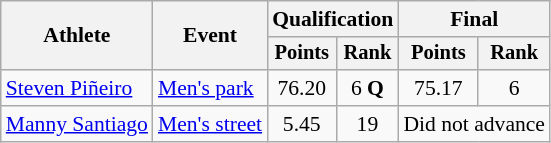<table class="wikitable" style="font-size:90%">
<tr>
<th rowspan="2">Athlete</th>
<th rowspan="2">Event</th>
<th colspan="2">Qualification</th>
<th colspan="2">Final</th>
</tr>
<tr style="font-size: 95%">
<th>Points</th>
<th>Rank</th>
<th>Points</th>
<th>Rank</th>
</tr>
<tr align=center>
<td align=left><a href='#'>Steven Piñeiro</a></td>
<td align=left><a href='#'>Men's park</a></td>
<td>76.20</td>
<td>6 <strong>Q</strong></td>
<td>75.17</td>
<td>6</td>
</tr>
<tr align=center>
<td align=left><a href='#'>Manny Santiago</a></td>
<td align=left><a href='#'>Men's street</a></td>
<td>5.45</td>
<td>19</td>
<td colspan=2>Did not advance</td>
</tr>
</table>
